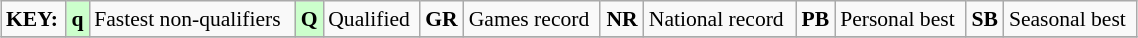<table class="wikitable" style="margin:0.5em auto; font-size:90%;position:relative;" width=60%>
<tr>
<td><strong>KEY:</strong></td>
<td bgcolor=ccffcc align=center><strong>q</strong></td>
<td>Fastest non-qualifiers</td>
<td bgcolor=ccffcc align=center><strong>Q</strong></td>
<td>Qualified</td>
<td align=center><strong>GR</strong></td>
<td>Games record</td>
<td align=center><strong>NR</strong></td>
<td>National record</td>
<td align=center><strong>PB</strong></td>
<td>Personal best</td>
<td align=center><strong>SB</strong></td>
<td>Seasonal best</td>
</tr>
<tr>
</tr>
</table>
